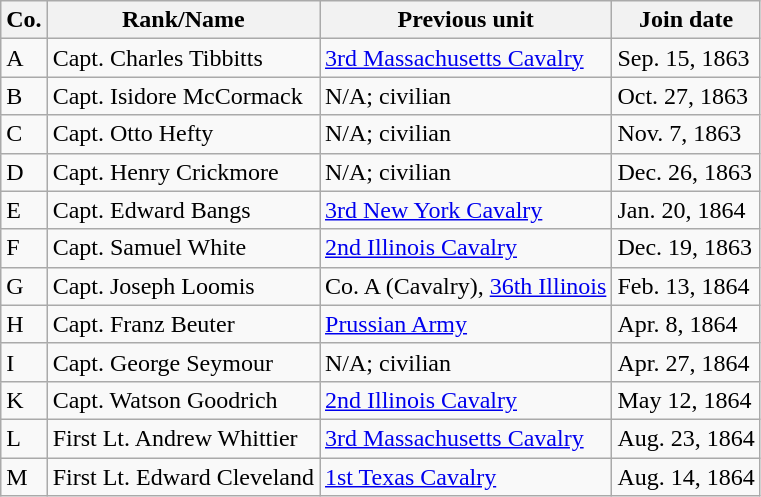<table class="wikitable">
<tr>
<th>Co.</th>
<th>Rank/Name</th>
<th>Previous unit</th>
<th>Join date</th>
</tr>
<tr>
<td>A</td>
<td>Capt. Charles Tibbitts</td>
<td><a href='#'>3rd Massachusetts Cavalry</a></td>
<td>Sep. 15, 1863</td>
</tr>
<tr>
<td>B</td>
<td>Capt. Isidore McCormack</td>
<td>N/A; civilian</td>
<td>Oct. 27, 1863</td>
</tr>
<tr>
<td>C</td>
<td>Capt. Otto Hefty</td>
<td>N/A; civilian</td>
<td>Nov. 7, 1863</td>
</tr>
<tr>
<td>D</td>
<td>Capt. Henry Crickmore</td>
<td>N/A; civilian</td>
<td>Dec. 26, 1863</td>
</tr>
<tr>
<td>E</td>
<td>Capt. Edward Bangs</td>
<td><a href='#'>3rd New York Cavalry</a></td>
<td>Jan. 20, 1864</td>
</tr>
<tr>
<td>F</td>
<td>Capt. Samuel White</td>
<td><a href='#'>2nd Illinois Cavalry</a></td>
<td>Dec. 19, 1863</td>
</tr>
<tr>
<td>G</td>
<td>Capt. Joseph Loomis</td>
<td>Co. A (Cavalry), <a href='#'>36th Illinois</a></td>
<td>Feb. 13, 1864</td>
</tr>
<tr>
<td>H</td>
<td>Capt. Franz Beuter</td>
<td><a href='#'>Prussian Army</a></td>
<td>Apr. 8, 1864</td>
</tr>
<tr>
<td>I</td>
<td>Capt. George Seymour</td>
<td>N/A; civilian</td>
<td>Apr. 27, 1864</td>
</tr>
<tr>
<td>K</td>
<td>Capt. Watson Goodrich</td>
<td><a href='#'>2nd Illinois Cavalry</a></td>
<td>May 12, 1864</td>
</tr>
<tr>
<td>L</td>
<td>First Lt. Andrew Whittier</td>
<td><a href='#'>3rd Massachusetts Cavalry</a></td>
<td>Aug. 23, 1864</td>
</tr>
<tr>
<td>M</td>
<td>First Lt. Edward Cleveland</td>
<td><a href='#'>1st Texas Cavalry</a></td>
<td>Aug. 14, 1864</td>
</tr>
</table>
